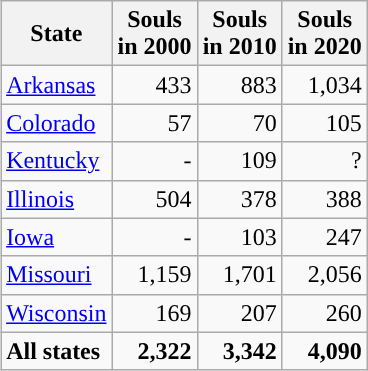<table class="wikitable sortable" ||  align="right">
<tr>
<th data-sort-type="text">State</th>
<th data-sort-type="number">Souls<br>in 2000</th>
<th data-sort-type="number">Souls<br>in 2010</th>
<th data-sort-type="number">Souls<br>in 2020</th>
</tr>
<tr>
<td><a href='#'>Arkansas</a></td>
<td align="right">433</td>
<td align="right">883</td>
<td align="right">1,034</td>
</tr>
<tr>
<td><a href='#'>Colorado</a></td>
<td align="right">57</td>
<td align="right">70</td>
<td align="right">105</td>
</tr>
<tr>
<td><a href='#'>Kentucky</a></td>
<td align="right">-</td>
<td align="right">109</td>
<td align="right">?</td>
</tr>
<tr>
<td><a href='#'>Illinois</a></td>
<td align="right">504</td>
<td align="right">378</td>
<td align="right">388</td>
</tr>
<tr>
<td><a href='#'>Iowa</a></td>
<td align="right">-</td>
<td align="right">103</td>
<td align="right">247</td>
</tr>
<tr>
<td><a href='#'>Missouri</a></td>
<td align="right">1,159</td>
<td align="right">1,701</td>
<td align="right">2,056</td>
</tr>
<tr>
<td><a href='#'>Wisconsin</a></td>
<td align="right">169</td>
<td align="right">207</td>
<td align="right">260</td>
</tr>
<tr>
<td><strong>All states</strong></td>
<td align="right"><strong>2,322</strong></td>
<td align="right"><strong>3,342</strong></td>
<td align="right"><strong>4,090</strong></td>
</tr>
</table>
